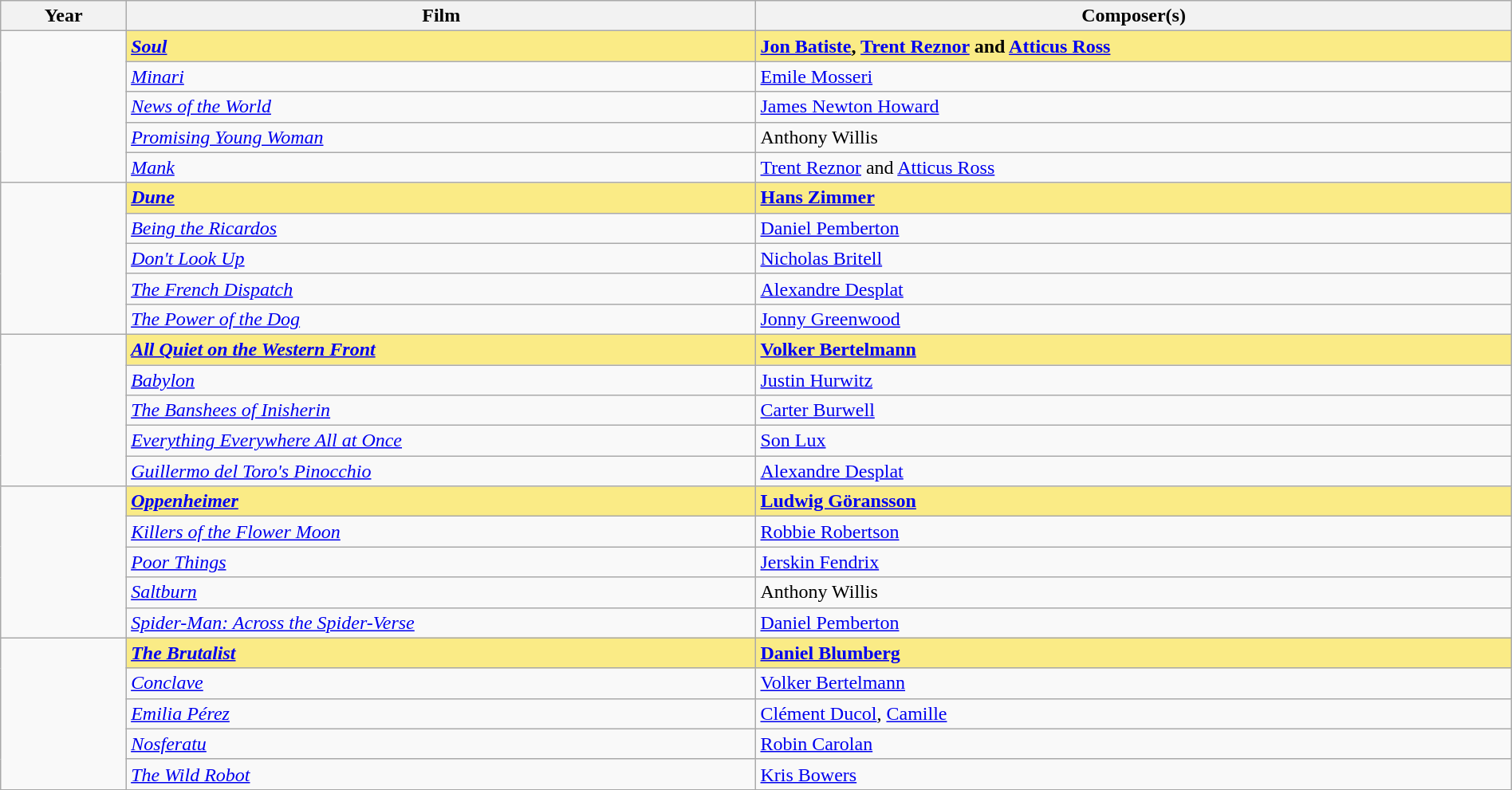<table class="wikitable" style="width:100%;" cellpadding="5">
<tr>
<th style="width:5%;">Year</th>
<th style="width:25%;">Film</th>
<th style="width:30%;">Composer(s)</th>
</tr>
<tr>
<td rowspan="5"></td>
<td style="background:#FAEB86"><strong><em><a href='#'>Soul</a></em></strong></td>
<td style="background:#FAEB86"><strong><a href='#'>Jon Batiste</a>, <a href='#'>Trent Reznor</a> and <a href='#'>Atticus Ross</a></strong></td>
</tr>
<tr>
<td><em><a href='#'>Minari</a></em></td>
<td><a href='#'>Emile Mosseri</a></td>
</tr>
<tr>
<td><em><a href='#'>News of the World</a></em></td>
<td><a href='#'>James Newton Howard</a></td>
</tr>
<tr>
<td><em><a href='#'>Promising Young Woman</a></em></td>
<td>Anthony Willis</td>
</tr>
<tr>
<td><em><a href='#'>Mank</a></em></td>
<td><a href='#'>Trent Reznor</a> and <a href='#'>Atticus Ross</a></td>
</tr>
<tr>
<td rowspan="5"></td>
<td style="background:#FAEB86"><strong><em><a href='#'>Dune</a></em></strong></td>
<td style="background:#FAEB86"><strong><a href='#'>Hans Zimmer</a></strong></td>
</tr>
<tr>
<td><em><a href='#'>Being the Ricardos</a></em></td>
<td><a href='#'>Daniel Pemberton</a></td>
</tr>
<tr>
<td><em><a href='#'>Don't Look Up</a></em></td>
<td><a href='#'>Nicholas Britell</a></td>
</tr>
<tr>
<td><em><a href='#'>The French Dispatch</a></em></td>
<td><a href='#'>Alexandre Desplat</a></td>
</tr>
<tr>
<td><em><a href='#'>The Power of the Dog</a></em></td>
<td><a href='#'>Jonny Greenwood</a></td>
</tr>
<tr>
<td rowspan="5"></td>
<td style="background:#FAEB86"><strong><em><a href='#'>All Quiet on the Western Front</a></em></strong></td>
<td style="background:#FAEB86"><strong><a href='#'>Volker Bertelmann</a></strong></td>
</tr>
<tr>
<td><em><a href='#'>Babylon</a></em></td>
<td><a href='#'>Justin Hurwitz</a></td>
</tr>
<tr>
<td><em><a href='#'>The Banshees of Inisherin</a></em></td>
<td><a href='#'>Carter Burwell</a></td>
</tr>
<tr>
<td><em><a href='#'>Everything Everywhere All at Once</a></em></td>
<td><a href='#'>Son Lux</a></td>
</tr>
<tr>
<td><em><a href='#'>Guillermo del Toro's Pinocchio</a></em></td>
<td><a href='#'>Alexandre Desplat</a></td>
</tr>
<tr>
<td rowspan="5"></td>
<td style="background:#FAEB86"><strong><em><a href='#'>Oppenheimer</a></em></strong></td>
<td style="background:#FAEB86"><strong><a href='#'>Ludwig Göransson</a></strong></td>
</tr>
<tr>
<td><em><a href='#'>Killers of the Flower Moon</a></em></td>
<td><a href='#'>Robbie Robertson</a></td>
</tr>
<tr>
<td><em><a href='#'>Poor Things</a></em></td>
<td><a href='#'>Jerskin Fendrix</a></td>
</tr>
<tr>
<td><em><a href='#'>Saltburn</a></em></td>
<td>Anthony Willis</td>
</tr>
<tr>
<td><em><a href='#'>Spider-Man: Across the Spider-Verse</a></em></td>
<td><a href='#'>Daniel Pemberton</a></td>
</tr>
<tr>
<td rowspan="5"></td>
<td style="background:#FAEB86"><strong><em><a href='#'>The Brutalist</a></em></strong></td>
<td style="background:#FAEB86"><strong><a href='#'>Daniel Blumberg</a></strong></td>
</tr>
<tr>
<td><em><a href='#'>Conclave</a></em></td>
<td><a href='#'>Volker Bertelmann</a></td>
</tr>
<tr>
<td><em><a href='#'>Emilia Pérez</a></em></td>
<td><a href='#'>Clément Ducol</a>, <a href='#'>Camille</a></td>
</tr>
<tr>
<td><em><a href='#'>Nosferatu</a></em></td>
<td><a href='#'>Robin Carolan</a></td>
</tr>
<tr>
<td><em><a href='#'>The Wild Robot</a></em></td>
<td><a href='#'>Kris Bowers</a></td>
</tr>
</table>
